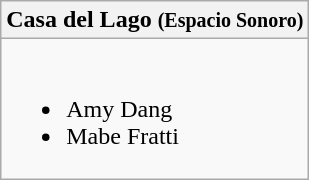<table class="wikitable">
<tr>
<th>Casa del Lago <small>(Espacio Sonoro)</small></th>
</tr>
<tr>
<td><br><ul><li>Amy Dang</li><li>Mabe Fratti</li></ul></td>
</tr>
</table>
